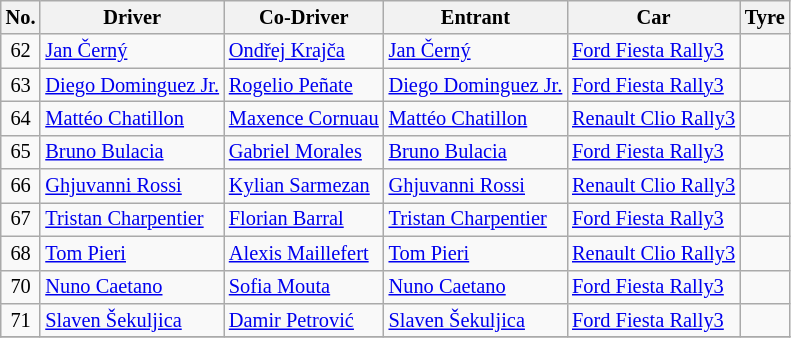<table class="wikitable" style="font-size: 85%;">
<tr>
<th>No.</th>
<th>Driver</th>
<th>Co-Driver</th>
<th>Entrant</th>
<th>Car</th>
<th>Tyre</th>
</tr>
<tr>
<td align="center">62</td>
<td> <a href='#'>Jan Černý</a></td>
<td> <a href='#'>Ondřej Krajča</a></td>
<td> <a href='#'>Jan Černý</a></td>
<td><a href='#'>Ford Fiesta Rally3</a></td>
<td align="center"></td>
</tr>
<tr>
<td align="center">63</td>
<td> <a href='#'>Diego Dominguez Jr.</a></td>
<td> <a href='#'>Rogelio Peñate</a></td>
<td> <a href='#'>Diego Dominguez Jr.</a></td>
<td><a href='#'>Ford Fiesta Rally3</a></td>
<td align="center"></td>
</tr>
<tr>
<td align="center">64</td>
<td> <a href='#'>Mattéo Chatillon</a></td>
<td> <a href='#'>Maxence Cornuau</a></td>
<td> <a href='#'>Mattéo Chatillon</a></td>
<td><a href='#'>Renault Clio Rally3</a></td>
<td align="center"></td>
</tr>
<tr>
<td align="center">65</td>
<td> <a href='#'>Bruno Bulacia</a></td>
<td> <a href='#'>Gabriel Morales</a></td>
<td> <a href='#'>Bruno Bulacia</a></td>
<td><a href='#'>Ford Fiesta Rally3</a></td>
<td align="center"></td>
</tr>
<tr>
<td align="center">66</td>
<td> <a href='#'>Ghjuvanni Rossi</a></td>
<td> <a href='#'>Kylian Sarmezan</a></td>
<td> <a href='#'>Ghjuvanni Rossi</a></td>
<td><a href='#'>Renault Clio Rally3</a></td>
<td align="center"></td>
</tr>
<tr>
<td align="center">67</td>
<td> <a href='#'>Tristan Charpentier</a></td>
<td> <a href='#'>Florian Barral</a></td>
<td> <a href='#'>Tristan Charpentier</a></td>
<td><a href='#'>Ford Fiesta Rally3</a></td>
<td align="center"></td>
</tr>
<tr>
<td align="center">68</td>
<td> <a href='#'>Tom Pieri</a></td>
<td> <a href='#'>Alexis Maillefert</a></td>
<td> <a href='#'>Tom Pieri</a></td>
<td><a href='#'>Renault Clio Rally3</a></td>
<td align="center"></td>
</tr>
<tr>
<td align="center">70</td>
<td> <a href='#'>Nuno Caetano</a></td>
<td> <a href='#'>Sofia Mouta</a></td>
<td> <a href='#'>Nuno Caetano</a></td>
<td><a href='#'>Ford Fiesta Rally3</a></td>
<td align="center"></td>
</tr>
<tr>
<td align="center">71</td>
<td> <a href='#'>Slaven Šekuljica</a></td>
<td> <a href='#'>Damir Petrović</a></td>
<td> <a href='#'>Slaven Šekuljica</a></td>
<td><a href='#'>Ford Fiesta Rally3</a></td>
<td align="center"></td>
</tr>
<tr>
</tr>
</table>
